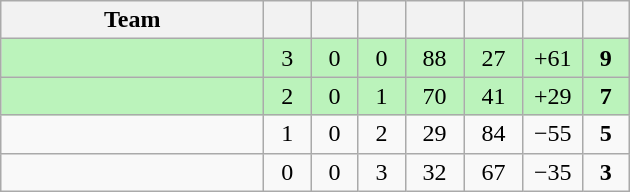<table class="wikitable" style="text-align:center;">
<tr>
<th style="width:10.5em;">Team</th>
<th style="width:1.5em;"></th>
<th style="width:1.5em;"></th>
<th style="width:1.5em;"></th>
<th style="width:2.0em;"></th>
<th style="width:2.0em;"></th>
<th style="width:2.0em;"></th>
<th style="width:1.5em;"></th>
</tr>
<tr bgcolor=#BBF3BB>
<td align="left"></td>
<td>3</td>
<td>0</td>
<td>0</td>
<td>88</td>
<td>27</td>
<td>+61</td>
<td><strong>9</strong></td>
</tr>
<tr bgcolor=#BBF3BB>
<td align="left"></td>
<td>2</td>
<td>0</td>
<td>1</td>
<td>70</td>
<td>41</td>
<td>+29</td>
<td><strong>7</strong></td>
</tr>
<tr>
<td align="left"></td>
<td>1</td>
<td>0</td>
<td>2</td>
<td>29</td>
<td>84</td>
<td>−55</td>
<td><strong>5</strong></td>
</tr>
<tr>
<td align="left"></td>
<td>0</td>
<td>0</td>
<td>3</td>
<td>32</td>
<td>67</td>
<td>−35</td>
<td><strong>3</strong></td>
</tr>
</table>
